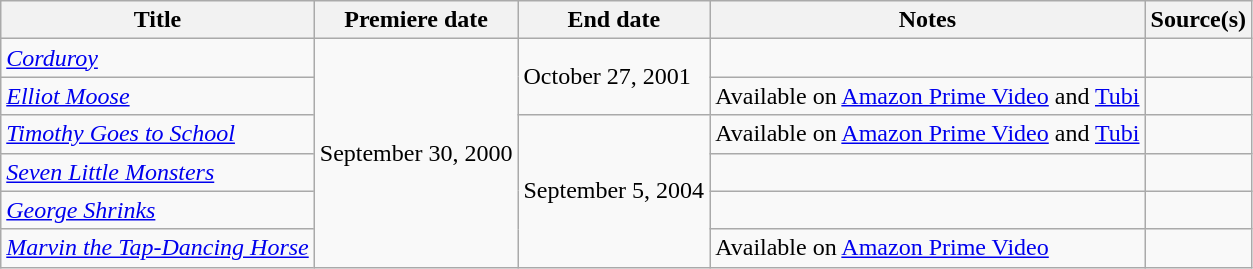<table class="wikitable sortable">
<tr>
<th>Title</th>
<th>Premiere date</th>
<th>End date</th>
<th>Notes</th>
<th>Source(s)</th>
</tr>
<tr>
<td><em><a href='#'>Corduroy</a></em></td>
<td rowspan="6">September 30, 2000</td>
<td rowspan="2">October 27, 2001</td>
<td></td>
<td></td>
</tr>
<tr>
<td><em><a href='#'>Elliot Moose</a></em></td>
<td>Available on <a href='#'>Amazon Prime Video</a> and <a href='#'>Tubi</a></td>
<td></td>
</tr>
<tr>
<td><em><a href='#'>Timothy Goes to School</a></em></td>
<td rowspan="4">September 5, 2004</td>
<td>Available on <a href='#'>Amazon Prime Video</a> and <a href='#'>Tubi</a></td>
<td></td>
</tr>
<tr>
<td><em><a href='#'>Seven Little Monsters</a></em></td>
<td></td>
<td></td>
</tr>
<tr>
<td><em><a href='#'>George Shrinks</a></em></td>
<td></td>
<td></td>
</tr>
<tr>
<td><em><a href='#'>Marvin the Tap-Dancing Horse</a></em></td>
<td>Available on <a href='#'>Amazon Prime Video</a></td>
<td></td>
</tr>
</table>
